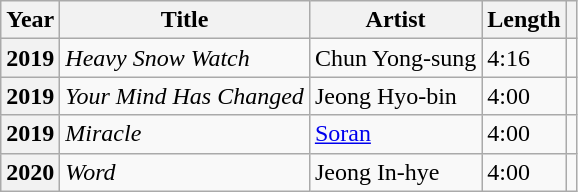<table class="wikitable sortable plainrowheaders">
<tr>
<th>Year</th>
<th>Title</th>
<th>Artist</th>
<th>Length</th>
<th scope="col" class="unsortable"></th>
</tr>
<tr>
<th scope="row">2019</th>
<td><em>Heavy Snow Watch</em></td>
<td>Chun Yong-sung</td>
<td>4:16</td>
<td></td>
</tr>
<tr>
<th scope="row">2019</th>
<td><em>Your Mind Has Changed</em></td>
<td>Jeong Hyo-bin</td>
<td>4:00</td>
<td></td>
</tr>
<tr>
<th scope="row">2019</th>
<td><em>Miracle</em></td>
<td><a href='#'>Soran</a></td>
<td>4:00</td>
<td></td>
</tr>
<tr>
<th scope="row">2020</th>
<td><em>Word</em></td>
<td>Jeong In-hye</td>
<td>4:00</td>
<td></td>
</tr>
</table>
